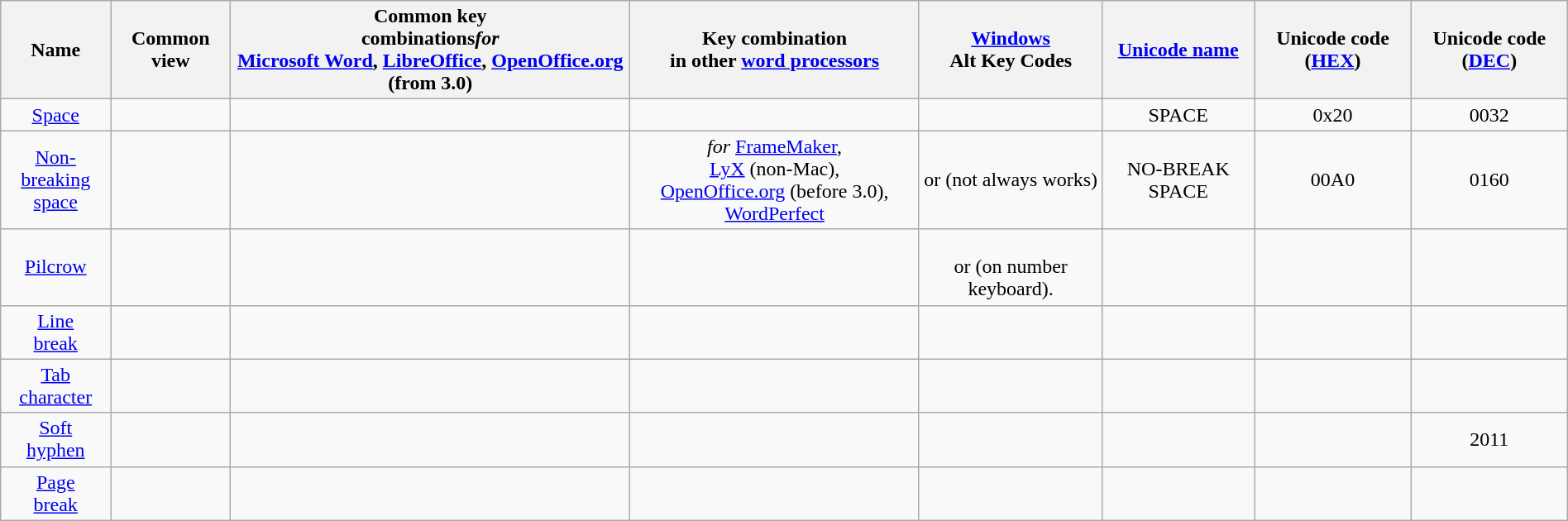<table class="wikitable" style="margin-left: auto; margin-right: auto; border: none;">
<tr>
<th>Name</th>
<th>Common view</th>
<th>Common key<br>combinations<em>for</em><br><a href='#'>Microsoft Word</a>, <a href='#'>LibreOffice</a>, <a href='#'>OpenOffice.org</a> (from 3.0)</th>
<th>Key combination<br>in other <a href='#'>word processors</a></th>
<th><a href='#'>Windows</a><br>Alt Key Codes</th>
<th><a href='#'>Unicode name</a></th>
<th>Unicode code (<a href='#'>HEX</a>)</th>
<th>Unicode code (<a href='#'>DEC</a>)</th>
</tr>
<tr align="center">
<td><a href='#'>Space</a></td>
<td></td>
<td></td>
<td></td>
<td></td>
<td>SPACE</td>
<td>0x20</td>
<td>0032</td>
</tr>
<tr align="center">
<td><a href='#'>Non-breaking<br>space</a></td>
<td></td>
<td></td>
<td> <em>for</em> <a href='#'>FrameMaker</a>,<br><a href='#'>LyX</a> (non-Mac),<br><a href='#'>OpenOffice.org</a> (before 3.0), <a href='#'>WordPerfect</a></td>
<td> or  (not always works)</td>
<td>NO-BREAK SPACE</td>
<td>00A0</td>
<td>0160</td>
</tr>
<tr align="center">
<td><a href='#'>Pilcrow</a></td>
<td></td>
<td></td>
<td></td>
<td><br>or  (on number keyboard).</td>
<td></td>
<td></td>
<td></td>
</tr>
<tr align="center">
<td><a href='#'>Line<br>break</a></td>
<td></td>
<td></td>
<td></td>
<td></td>
<td></td>
<td></td>
<td></td>
</tr>
<tr align="center">
<td><a href='#'>Tab<br>character</a></td>
<td></td>
<td></td>
<td></td>
<td></td>
<td></td>
<td></td>
<td></td>
</tr>
<tr align="center">
<td><a href='#'>Soft<br>hyphen</a></td>
<td></td>
<td></td>
<td></td>
<td></td>
<td></td>
<td></td>
<td>2011</td>
</tr>
<tr align="center">
<td><a href='#'>Page<br>break</a></td>
<td></td>
<td></td>
<td></td>
<td></td>
<td></td>
<td></td>
<td></td>
</tr>
</table>
